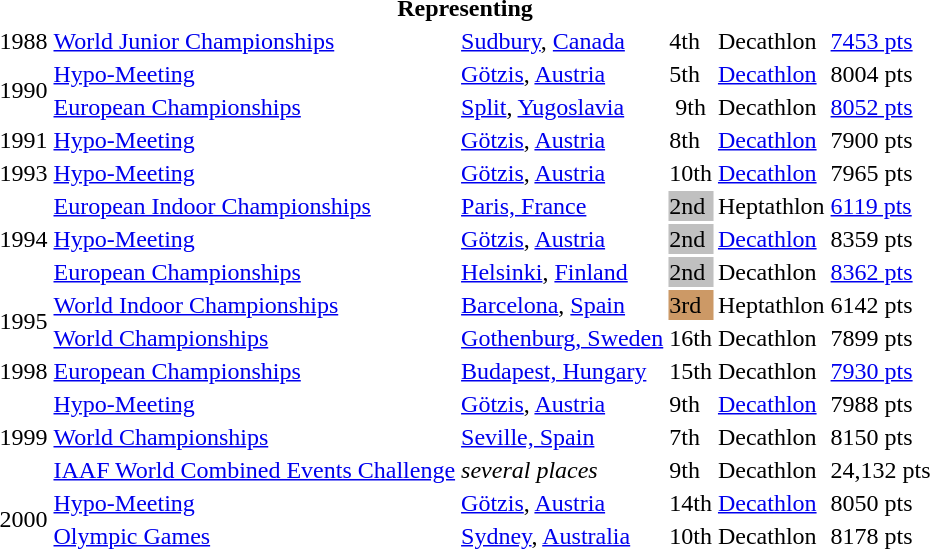<table>
<tr>
<th colspan="6">Representing </th>
</tr>
<tr>
<td>1988</td>
<td><a href='#'>World Junior Championships</a></td>
<td><a href='#'>Sudbury</a>, <a href='#'>Canada</a></td>
<td>4th</td>
<td>Decathlon</td>
<td><a href='#'>7453 pts</a></td>
</tr>
<tr>
<td rowspan=2>1990</td>
<td><a href='#'>Hypo-Meeting</a></td>
<td><a href='#'>Götzis</a>, <a href='#'>Austria</a></td>
<td>5th</td>
<td><a href='#'>Decathlon</a></td>
<td>8004 pts</td>
</tr>
<tr>
<td><a href='#'>European Championships</a></td>
<td><a href='#'>Split</a>, <a href='#'>Yugoslavia</a></td>
<td align="center">9th</td>
<td>Decathlon</td>
<td><a href='#'>8052 pts</a></td>
</tr>
<tr>
<td>1991</td>
<td><a href='#'>Hypo-Meeting</a></td>
<td><a href='#'>Götzis</a>, <a href='#'>Austria</a></td>
<td>8th</td>
<td><a href='#'>Decathlon</a></td>
<td>7900 pts</td>
</tr>
<tr>
<td>1993</td>
<td><a href='#'>Hypo-Meeting</a></td>
<td><a href='#'>Götzis</a>, <a href='#'>Austria</a></td>
<td>10th</td>
<td><a href='#'>Decathlon</a></td>
<td>7965 pts</td>
</tr>
<tr>
<td rowspan=3>1994</td>
<td><a href='#'>European Indoor Championships</a></td>
<td><a href='#'>Paris, France</a></td>
<td bgcolor="silver">2nd</td>
<td>Heptathlon</td>
<td><a href='#'>6119 pts</a></td>
</tr>
<tr>
<td><a href='#'>Hypo-Meeting</a></td>
<td><a href='#'>Götzis</a>, <a href='#'>Austria</a></td>
<td bgcolor="silver">2nd</td>
<td><a href='#'>Decathlon</a></td>
<td>8359 pts</td>
</tr>
<tr>
<td><a href='#'>European Championships</a></td>
<td><a href='#'>Helsinki</a>, <a href='#'>Finland</a></td>
<td bgcolor="silver">2nd</td>
<td>Decathlon</td>
<td><a href='#'>8362 pts</a></td>
</tr>
<tr>
<td rowspan=2>1995</td>
<td><a href='#'>World Indoor Championships</a></td>
<td><a href='#'>Barcelona</a>, <a href='#'>Spain</a></td>
<td bgcolor="cc9966">3rd</td>
<td>Heptathlon</td>
<td>6142 pts</td>
</tr>
<tr>
<td><a href='#'>World Championships</a></td>
<td><a href='#'>Gothenburg, Sweden</a></td>
<td align="center">16th</td>
<td>Decathlon</td>
<td>7899 pts</td>
</tr>
<tr>
<td>1998</td>
<td><a href='#'>European Championships</a></td>
<td><a href='#'>Budapest, Hungary</a></td>
<td align="center">15th</td>
<td>Decathlon</td>
<td><a href='#'>7930 pts</a></td>
</tr>
<tr>
<td rowspan=3>1999</td>
<td><a href='#'>Hypo-Meeting</a></td>
<td><a href='#'>Götzis</a>, <a href='#'>Austria</a></td>
<td>9th</td>
<td><a href='#'>Decathlon</a></td>
<td>7988 pts</td>
</tr>
<tr>
<td><a href='#'>World Championships</a></td>
<td><a href='#'>Seville, Spain</a></td>
<td>7th</td>
<td>Decathlon</td>
<td>8150 pts</td>
</tr>
<tr>
<td><a href='#'>IAAF World Combined Events Challenge</a></td>
<td><em>several places</em></td>
<td>9th</td>
<td>Decathlon</td>
<td>24,132 pts</td>
</tr>
<tr>
<td rowspan=2>2000</td>
<td><a href='#'>Hypo-Meeting</a></td>
<td><a href='#'>Götzis</a>, <a href='#'>Austria</a></td>
<td>14th</td>
<td><a href='#'>Decathlon</a></td>
<td>8050 pts</td>
</tr>
<tr>
<td><a href='#'>Olympic Games</a></td>
<td><a href='#'>Sydney</a>, <a href='#'>Australia</a></td>
<td align="center">10th</td>
<td>Decathlon</td>
<td>8178 pts</td>
</tr>
</table>
